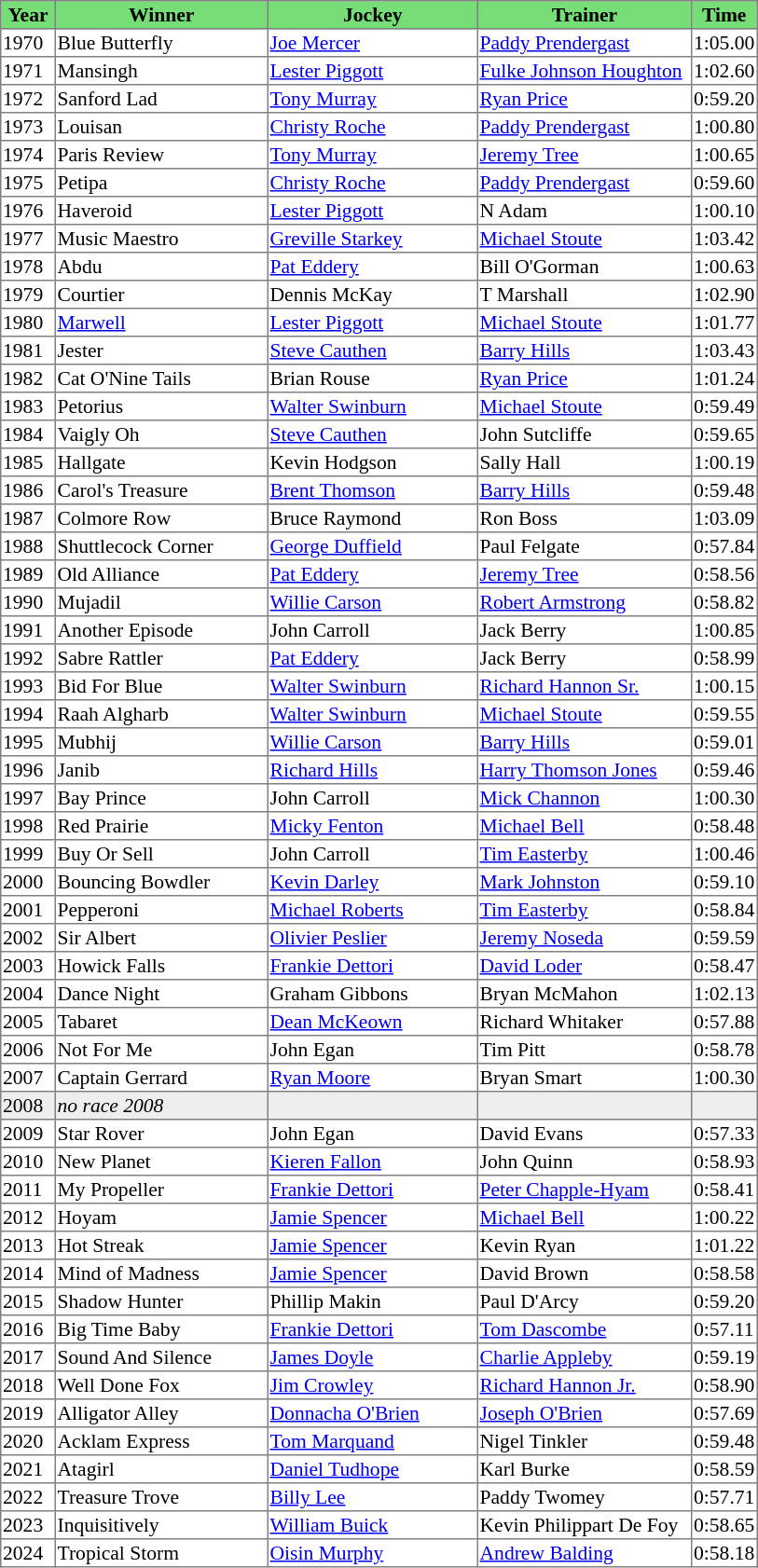<table class = "sortable" | border="1" style="border-collapse: collapse; font-size:90%">
<tr bgcolor="#77dd77" align="center">
<th style="width:36px;">Year</th>
<th style="width:149px;">Winner</th>
<th style="width:147px;">Jockey</th>
<th style="width:150px;">Trainer</th>
<th>Time</th>
</tr>
<tr>
<td>1970</td>
<td>Blue Butterfly</td>
<td><a href='#'>Joe Mercer</a></td>
<td><a href='#'>Paddy Prendergast</a></td>
<td>1:05.00</td>
</tr>
<tr>
<td>1971</td>
<td>Mansingh</td>
<td><a href='#'>Lester Piggott</a></td>
<td><a href='#'>Fulke Johnson Houghton</a></td>
<td>1:02.60</td>
</tr>
<tr>
<td>1972</td>
<td>Sanford Lad</td>
<td><a href='#'>Tony Murray</a></td>
<td><a href='#'>Ryan Price</a></td>
<td>0:59.20</td>
</tr>
<tr>
<td>1973</td>
<td>Louisan</td>
<td><a href='#'>Christy Roche</a></td>
<td><a href='#'>Paddy Prendergast</a></td>
<td>1:00.80</td>
</tr>
<tr>
<td>1974</td>
<td>Paris Review</td>
<td><a href='#'>Tony Murray</a></td>
<td><a href='#'>Jeremy Tree</a></td>
<td>1:00.65</td>
</tr>
<tr>
<td>1975</td>
<td>Petipa</td>
<td><a href='#'>Christy Roche</a></td>
<td><a href='#'>Paddy Prendergast</a></td>
<td>0:59.60</td>
</tr>
<tr>
<td>1976</td>
<td>Haveroid</td>
<td><a href='#'>Lester Piggott</a></td>
<td>N Adam</td>
<td>1:00.10</td>
</tr>
<tr>
<td>1977</td>
<td>Music Maestro</td>
<td><a href='#'>Greville Starkey</a></td>
<td><a href='#'>Michael Stoute</a></td>
<td>1:03.42</td>
</tr>
<tr>
<td>1978</td>
<td>Abdu</td>
<td><a href='#'>Pat Eddery</a></td>
<td>Bill O'Gorman</td>
<td>1:00.63</td>
</tr>
<tr>
<td>1979</td>
<td>Courtier</td>
<td>Dennis McKay</td>
<td>T Marshall</td>
<td>1:02.90</td>
</tr>
<tr>
<td>1980</td>
<td><a href='#'>Marwell</a></td>
<td><a href='#'>Lester Piggott</a></td>
<td><a href='#'>Michael Stoute</a></td>
<td>1:01.77</td>
</tr>
<tr>
<td>1981</td>
<td>Jester</td>
<td><a href='#'>Steve Cauthen</a></td>
<td><a href='#'>Barry Hills</a></td>
<td>1:03.43</td>
</tr>
<tr>
<td>1982</td>
<td>Cat O'Nine Tails</td>
<td>Brian Rouse</td>
<td><a href='#'>Ryan Price</a></td>
<td>1:01.24</td>
</tr>
<tr>
<td>1983</td>
<td>Petorius</td>
<td><a href='#'>Walter Swinburn</a></td>
<td><a href='#'>Michael Stoute</a></td>
<td>0:59.49</td>
</tr>
<tr>
<td>1984</td>
<td>Vaigly Oh</td>
<td><a href='#'>Steve Cauthen</a></td>
<td>John Sutcliffe</td>
<td>0:59.65</td>
</tr>
<tr>
<td>1985</td>
<td>Hallgate</td>
<td>Kevin Hodgson</td>
<td>Sally Hall</td>
<td>1:00.19</td>
</tr>
<tr>
<td>1986</td>
<td>Carol's Treasure</td>
<td><a href='#'>Brent Thomson</a></td>
<td><a href='#'>Barry Hills</a></td>
<td>0:59.48</td>
</tr>
<tr>
<td>1987</td>
<td>Colmore Row</td>
<td>Bruce Raymond</td>
<td>Ron Boss</td>
<td>1:03.09</td>
</tr>
<tr>
<td>1988</td>
<td>Shuttlecock Corner</td>
<td><a href='#'>George Duffield</a></td>
<td>Paul Felgate</td>
<td>0:57.84</td>
</tr>
<tr>
<td>1989</td>
<td>Old Alliance</td>
<td><a href='#'>Pat Eddery</a></td>
<td><a href='#'>Jeremy Tree</a></td>
<td>0:58.56</td>
</tr>
<tr>
<td>1990</td>
<td>Mujadil</td>
<td><a href='#'>Willie Carson</a></td>
<td><a href='#'>Robert Armstrong</a></td>
<td>0:58.82</td>
</tr>
<tr>
<td>1991</td>
<td>Another Episode</td>
<td>John Carroll</td>
<td>Jack Berry</td>
<td>1:00.85</td>
</tr>
<tr>
<td>1992</td>
<td>Sabre Rattler</td>
<td><a href='#'>Pat Eddery</a></td>
<td>Jack Berry</td>
<td>0:58.99</td>
</tr>
<tr>
<td>1993</td>
<td>Bid For Blue</td>
<td><a href='#'>Walter Swinburn</a></td>
<td><a href='#'>Richard Hannon Sr.</a></td>
<td>1:00.15</td>
</tr>
<tr>
<td>1994</td>
<td>Raah Algharb</td>
<td><a href='#'>Walter Swinburn</a></td>
<td><a href='#'>Michael Stoute</a></td>
<td>0:59.55</td>
</tr>
<tr>
<td>1995</td>
<td>Mubhij</td>
<td><a href='#'>Willie Carson</a></td>
<td><a href='#'>Barry Hills</a></td>
<td>0:59.01</td>
</tr>
<tr>
<td>1996</td>
<td>Janib</td>
<td><a href='#'>Richard Hills</a></td>
<td><a href='#'>Harry Thomson Jones</a></td>
<td>0:59.46</td>
</tr>
<tr>
<td>1997</td>
<td>Bay Prince</td>
<td>John Carroll</td>
<td><a href='#'>Mick Channon</a></td>
<td>1:00.30</td>
</tr>
<tr>
<td>1998</td>
<td>Red Prairie</td>
<td><a href='#'>Micky Fenton</a></td>
<td><a href='#'>Michael Bell</a></td>
<td>0:58.48</td>
</tr>
<tr>
<td>1999</td>
<td>Buy Or Sell</td>
<td>John Carroll</td>
<td><a href='#'>Tim Easterby</a></td>
<td>1:00.46</td>
</tr>
<tr>
<td>2000</td>
<td>Bouncing Bowdler</td>
<td><a href='#'>Kevin Darley</a></td>
<td><a href='#'>Mark Johnston</a></td>
<td>0:59.10</td>
</tr>
<tr>
<td>2001</td>
<td>Pepperoni</td>
<td><a href='#'>Michael Roberts</a></td>
<td><a href='#'>Tim Easterby</a></td>
<td>0:58.84</td>
</tr>
<tr>
<td>2002</td>
<td>Sir Albert</td>
<td><a href='#'>Olivier Peslier</a></td>
<td><a href='#'>Jeremy Noseda</a></td>
<td>0:59.59</td>
</tr>
<tr>
<td>2003</td>
<td>Howick Falls</td>
<td><a href='#'>Frankie Dettori</a></td>
<td><a href='#'>David Loder</a></td>
<td>0:58.47</td>
</tr>
<tr>
<td>2004</td>
<td>Dance Night</td>
<td>Graham Gibbons</td>
<td>Bryan McMahon</td>
<td>1:02.13</td>
</tr>
<tr>
<td>2005</td>
<td>Tabaret</td>
<td><a href='#'>Dean McKeown</a></td>
<td>Richard Whitaker</td>
<td>0:57.88</td>
</tr>
<tr>
<td>2006</td>
<td>Not For Me</td>
<td>John Egan</td>
<td>Tim Pitt</td>
<td>0:58.78</td>
</tr>
<tr>
<td>2007</td>
<td>Captain Gerrard</td>
<td><a href='#'>Ryan Moore</a></td>
<td>Bryan Smart</td>
<td>1:00.30</td>
</tr>
<tr bgcolor="#eeeeee">
<td><span>2008</span></td>
<td><em>no race 2008</em> </td>
<td></td>
<td></td>
<td></td>
</tr>
<tr>
<td>2009</td>
<td>Star Rover</td>
<td>John Egan</td>
<td>David Evans</td>
<td>0:57.33</td>
</tr>
<tr>
<td>2010</td>
<td>New Planet</td>
<td><a href='#'>Kieren Fallon</a></td>
<td>John Quinn</td>
<td>0:58.93</td>
</tr>
<tr>
<td>2011</td>
<td>My Propeller</td>
<td><a href='#'>Frankie Dettori</a></td>
<td><a href='#'>Peter Chapple-Hyam</a></td>
<td>0:58.41</td>
</tr>
<tr>
<td>2012</td>
<td>Hoyam</td>
<td><a href='#'>Jamie Spencer</a></td>
<td><a href='#'>Michael Bell</a></td>
<td>1:00.22</td>
</tr>
<tr>
<td>2013</td>
<td>Hot Streak</td>
<td><a href='#'>Jamie Spencer</a></td>
<td>Kevin Ryan</td>
<td>1:01.22</td>
</tr>
<tr>
<td>2014</td>
<td>Mind of Madness</td>
<td><a href='#'>Jamie Spencer</a></td>
<td>David Brown</td>
<td>0:58.58</td>
</tr>
<tr>
<td>2015</td>
<td>Shadow Hunter</td>
<td>Phillip Makin</td>
<td>Paul D'Arcy</td>
<td>0:59.20</td>
</tr>
<tr>
<td>2016</td>
<td>Big Time Baby</td>
<td><a href='#'>Frankie Dettori</a></td>
<td><a href='#'>Tom Dascombe</a></td>
<td>0:57.11</td>
</tr>
<tr>
<td>2017</td>
<td>Sound And Silence</td>
<td><a href='#'>James Doyle</a></td>
<td><a href='#'>Charlie Appleby</a></td>
<td>0:59.19</td>
</tr>
<tr>
<td>2018</td>
<td>Well Done Fox</td>
<td><a href='#'>Jim Crowley</a></td>
<td><a href='#'>Richard Hannon Jr.</a></td>
<td>0:58.90</td>
</tr>
<tr>
<td>2019</td>
<td>Alligator Alley</td>
<td><a href='#'>Donnacha O'Brien</a></td>
<td><a href='#'>Joseph O'Brien</a></td>
<td>0:57.69</td>
</tr>
<tr>
<td>2020</td>
<td>Acklam Express</td>
<td><a href='#'>Tom Marquand</a></td>
<td>Nigel Tinkler</td>
<td>0:59.48</td>
</tr>
<tr>
<td>2021</td>
<td>Atagirl</td>
<td><a href='#'>Daniel Tudhope</a></td>
<td>Karl Burke</td>
<td>0:58.59</td>
</tr>
<tr>
<td>2022</td>
<td>Treasure Trove</td>
<td><a href='#'>Billy Lee</a></td>
<td>Paddy Twomey</td>
<td>0:57.71</td>
</tr>
<tr>
<td>2023</td>
<td>Inquisitively</td>
<td><a href='#'>William Buick</a></td>
<td>Kevin Philippart De Foy</td>
<td>0:58.65</td>
</tr>
<tr>
<td>2024</td>
<td>Tropical Storm</td>
<td><a href='#'>Oisin Murphy</a></td>
<td><a href='#'>Andrew Balding</a></td>
<td>0:58.18</td>
</tr>
</table>
